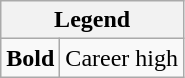<table class="wikitable mw-collapsible mw-collapsed">
<tr>
<th colspan="2">Legend</th>
</tr>
<tr>
<td><strong>Bold</strong></td>
<td>Career high</td>
</tr>
</table>
